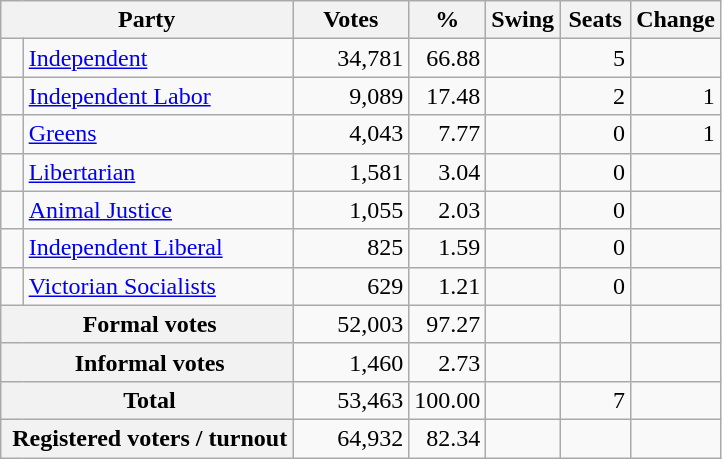<table class="wikitable" style="text-align:right; margin-bottom:0">
<tr>
<th style="width:10px" colspan=3>Party</th>
<th style="width:70px;">Votes</th>
<th style="width:40px;">%</th>
<th style="width:40px;">Swing</th>
<th style="width:40px;">Seats</th>
<th style="width:40px;">Change</th>
</tr>
<tr>
<td> </td>
<td style="text-align:left;" colspan="2"><a href='#'>Independent</a></td>
<td>34,781</td>
<td>66.88</td>
<td></td>
<td>5</td>
<td></td>
</tr>
<tr>
<td> </td>
<td style="text-align:left;" colspan="2"><a href='#'>Independent Labor</a></td>
<td>9,089</td>
<td>17.48</td>
<td></td>
<td>2</td>
<td> 1</td>
</tr>
<tr>
<td> </td>
<td style="text-align:left;" colspan="2"><a href='#'>Greens</a></td>
<td>4,043</td>
<td>7.77</td>
<td></td>
<td>0</td>
<td> 1</td>
</tr>
<tr>
<td> </td>
<td colspan="2" style="text-align:left;"><a href='#'>Libertarian</a></td>
<td>1,581</td>
<td>3.04</td>
<td></td>
<td>0</td>
<td></td>
</tr>
<tr>
<td> </td>
<td colspan="2" style="text-align:left;"><a href='#'>Animal Justice</a></td>
<td>1,055</td>
<td>2.03</td>
<td></td>
<td>0</td>
<td></td>
</tr>
<tr>
<td> </td>
<td style="text-align:left;" colspan="2"><a href='#'>Independent Liberal</a></td>
<td>825</td>
<td>1.59</td>
<td></td>
<td>0</td>
<td></td>
</tr>
<tr>
<td> </td>
<td style="text-align:left;" colspan="2"><a href='#'>Victorian Socialists</a></td>
<td>629</td>
<td>1.21</td>
<td></td>
<td>0</td>
<td></td>
</tr>
<tr>
<th colspan="3" rowspan="1"> Formal votes</th>
<td>52,003</td>
<td>97.27</td>
<td></td>
<td></td>
<td></td>
</tr>
<tr>
<th colspan="3" rowspan="1"> Informal votes</th>
<td>1,460</td>
<td>2.73</td>
<td></td>
<td></td>
<td></td>
</tr>
<tr>
<th colspan="3" rowspan="1"> Total</th>
<td>53,463</td>
<td>100.00</td>
<td></td>
<td>7</td>
<td></td>
</tr>
<tr>
<th colspan="3" rowspan="1"> Registered voters / turnout</th>
<td>64,932</td>
<td>82.34</td>
<td></td>
<td></td>
<td></td>
</tr>
</table>
